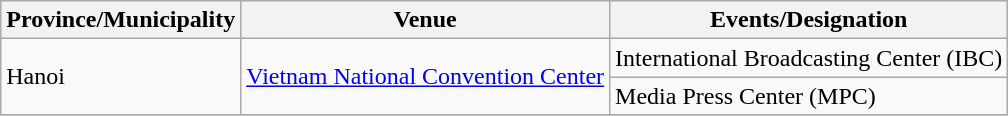<table class="wikitable">
<tr>
<th>Province/Municipality</th>
<th>Venue</th>
<th>Events/Designation</th>
</tr>
<tr>
<td rowspan="2">Hanoi</td>
<td rowspan="2"><a href='#'>Vietnam National Convention Center</a></td>
<td>International Broadcasting Center (IBC)</td>
</tr>
<tr>
<td>Media Press Center (MPC)</td>
</tr>
<tr>
</tr>
</table>
